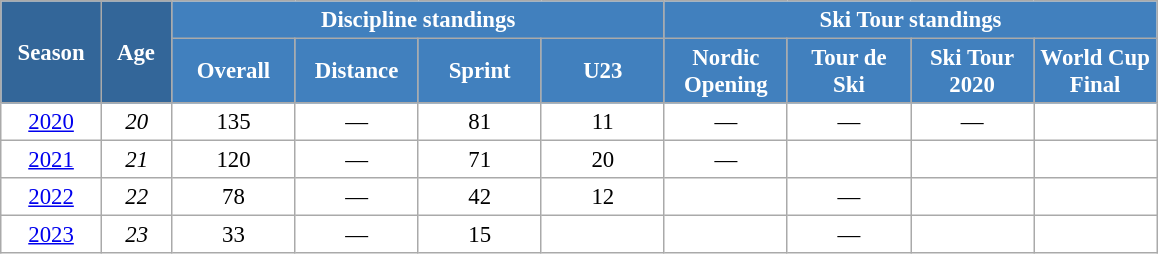<table class="wikitable" style="font-size:95%; text-align:center; border:grey solid 1px; border-collapse:collapse; background:#ffffff;">
<tr>
<th style="background-color:#369; color:white; width:60px;" rowspan="2"> Season </th>
<th style="background-color:#369; color:white; width:40px;" rowspan="2"> Age </th>
<th style="background-color:#4180be; color:white;" colspan="4">Discipline standings</th>
<th style="background-color:#4180be; color:white;" colspan="4">Ski Tour standings</th>
</tr>
<tr>
<th style="background-color:#4180be; color:white; width:75px;">Overall</th>
<th style="background-color:#4180be; color:white; width:75px;">Distance</th>
<th style="background-color:#4180be; color:white; width:75px;">Sprint</th>
<th style="background-color:#4180be; color:white; width:75px;">U23</th>
<th style="background-color:#4180be; color:white; width:75px;">Nordic<br>Opening</th>
<th style="background-color:#4180be; color:white; width:75px;">Tour de<br>Ski</th>
<th style="background-color:#4180be; color:white; width:75px;">Ski Tour<br>2020</th>
<th style="background-color:#4180be; color:white; width:75px;">World Cup<br>Final</th>
</tr>
<tr>
<td><a href='#'>2020</a></td>
<td><em>20</em></td>
<td>135</td>
<td>—</td>
<td>81</td>
<td>11</td>
<td>—</td>
<td>—</td>
<td>—</td>
<td></td>
</tr>
<tr>
<td><a href='#'>2021</a></td>
<td><em>21</em></td>
<td>120</td>
<td>—</td>
<td>71</td>
<td>20</td>
<td>—</td>
<td></td>
<td></td>
<td></td>
</tr>
<tr>
<td><a href='#'>2022</a></td>
<td><em>22</em></td>
<td>78</td>
<td>—</td>
<td>42</td>
<td>12</td>
<td></td>
<td>—</td>
<td></td>
<td></td>
</tr>
<tr>
<td><a href='#'>2023</a></td>
<td><em>23</em></td>
<td>33</td>
<td>—</td>
<td>15</td>
<td></td>
<td></td>
<td>—</td>
<td></td>
<td></td>
</tr>
</table>
